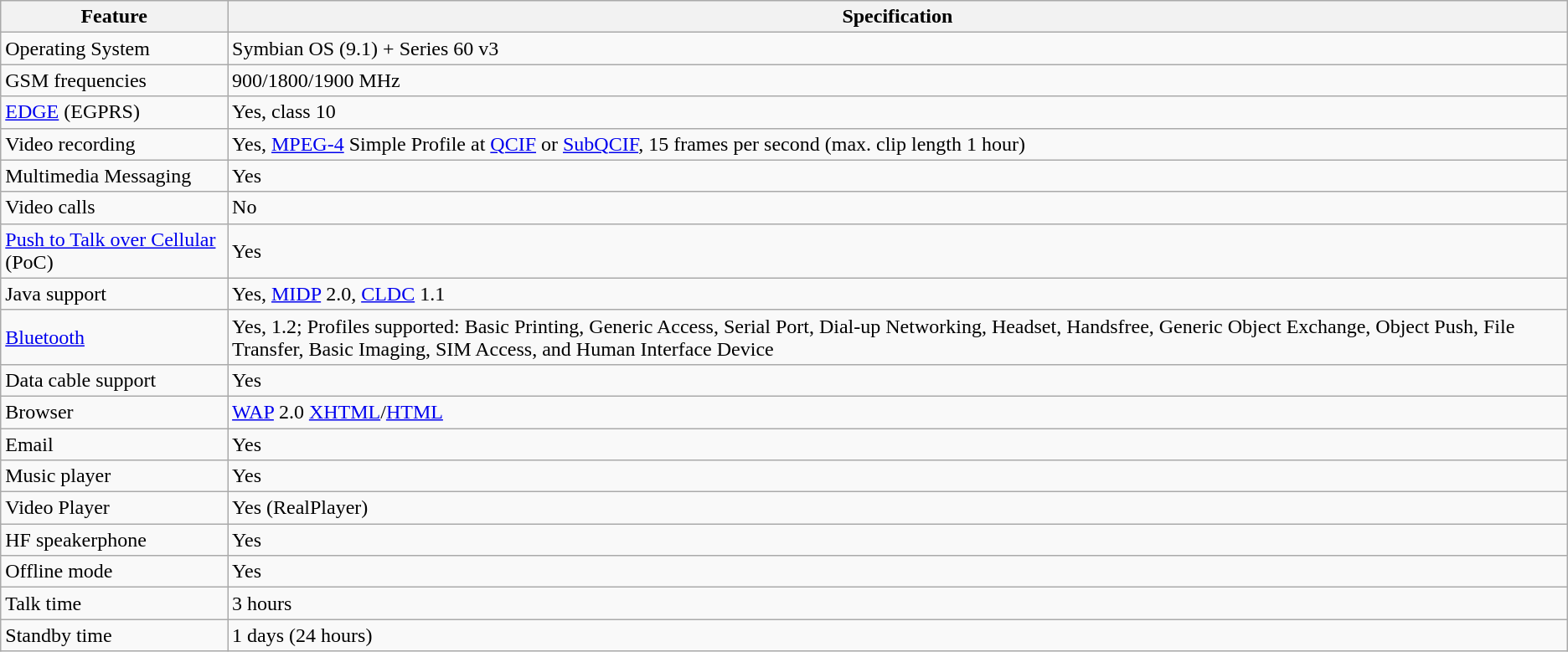<table class="wikitable">
<tr>
<th>Feature</th>
<th>Specification</th>
</tr>
<tr>
<td>Operating System</td>
<td>Symbian OS (9.1) + Series 60 v3</td>
</tr>
<tr>
<td>GSM frequencies</td>
<td>900/1800/1900 MHz</td>
</tr>
<tr>
<td><a href='#'>EDGE</a> (EGPRS)</td>
<td>Yes, class 10</td>
</tr>
<tr>
<td>Video recording</td>
<td>Yes, <a href='#'>MPEG-4</a> Simple Profile at <a href='#'>QCIF</a> or <a href='#'>SubQCIF</a>, 15 frames per second (max. clip length 1 hour)</td>
</tr>
<tr>
<td>Multimedia Messaging</td>
<td>Yes</td>
</tr>
<tr>
<td>Video calls</td>
<td>No</td>
</tr>
<tr>
<td><a href='#'>Push to Talk over Cellular</a> (PoC)</td>
<td>Yes</td>
</tr>
<tr>
<td>Java support</td>
<td>Yes, <a href='#'>MIDP</a> 2.0, <a href='#'>CLDC</a> 1.1</td>
</tr>
<tr>
<td><a href='#'>Bluetooth</a></td>
<td>Yes, 1.2; Profiles supported: Basic Printing, Generic Access, Serial Port, Dial-up Networking, Headset, Handsfree, Generic Object Exchange, Object Push, File Transfer, Basic Imaging, SIM Access, and Human Interface Device</td>
</tr>
<tr>
<td>Data cable support</td>
<td>Yes</td>
</tr>
<tr>
<td>Browser</td>
<td><a href='#'>WAP</a> 2.0 <a href='#'>XHTML</a>/<a href='#'>HTML</a></td>
</tr>
<tr>
<td>Email</td>
<td>Yes</td>
</tr>
<tr>
<td>Music player</td>
<td>Yes</td>
</tr>
<tr>
<td>Video Player</td>
<td>Yes (RealPlayer)</td>
</tr>
<tr>
<td>HF speakerphone</td>
<td>Yes</td>
</tr>
<tr>
<td>Offline mode</td>
<td>Yes</td>
</tr>
<tr>
<td>Talk time</td>
<td>3 hours</td>
</tr>
<tr>
<td>Standby time</td>
<td>1 days (24 hours)</td>
</tr>
</table>
